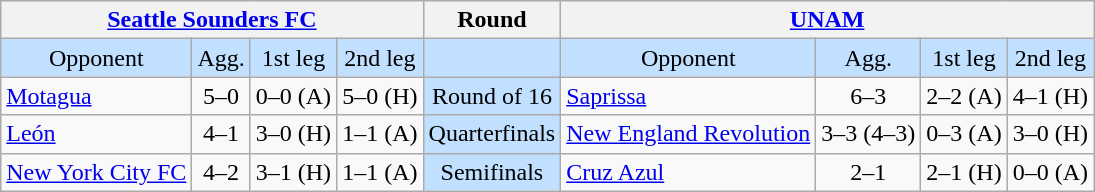<table class="wikitable" style="text-align:center">
<tr>
<th colspan="4"> <a href='#'>Seattle Sounders FC</a></th>
<th>Round</th>
<th colspan="4"> <a href='#'>UNAM</a></th>
</tr>
<tr style="background:#C1E0FF">
<td>Opponent</td>
<td>Agg.</td>
<td>1st leg</td>
<td>2nd leg</td>
<td> </td>
<td>Opponent</td>
<td>Agg.</td>
<td>1st leg</td>
<td>2nd leg</td>
</tr>
<tr>
<td style="text-align:left"> <a href='#'>Motagua</a></td>
<td>5–0</td>
<td>0–0 (A)</td>
<td>5–0 (H)</td>
<td style="background:#C1E0FF">Round of 16</td>
<td style="text-align:left"> <a href='#'>Saprissa</a></td>
<td>6–3</td>
<td>2–2 (A)</td>
<td>4–1 (H)</td>
</tr>
<tr>
<td style="text-align:left"> <a href='#'>León</a></td>
<td>4–1</td>
<td>3–0 (H)</td>
<td>1–1 (A)</td>
<td style="background:#C1E0FF">Quarterfinals</td>
<td style="text-align:left"> <a href='#'>New England Revolution</a></td>
<td>3–3 (4–3) </td>
<td>0–3 (A)</td>
<td>3–0 (H)</td>
</tr>
<tr>
<td style="text-align:left"> <a href='#'>New York City FC</a></td>
<td>4–2</td>
<td>3–1 (H)</td>
<td>1–1 (A)</td>
<td style="background:#C1E0FF">Semifinals</td>
<td style="text-align:left"> <a href='#'>Cruz Azul</a></td>
<td>2–1</td>
<td>2–1 (H)</td>
<td>0–0 (A)</td>
</tr>
</table>
